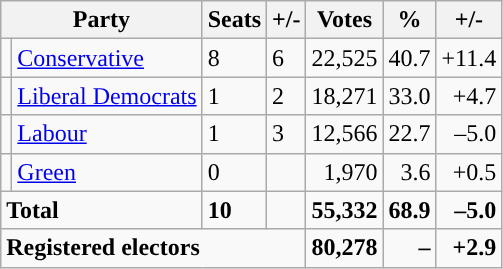<table class="wikitable sortable">
<tr>
<th colspan="2">Party</th>
<th>Seats</th>
<th>+/-</th>
<th>Votes</th>
<th>%</th>
<th>+/-</th>
</tr>
<tr>
<td style="background-color: "></td>
<td><a href='#'>Conservative</a></td>
<td>8</td>
<td> 6</td>
<td style="text-align:right;">22,525</td>
<td style="text-align:right;">40.7</td>
<td style="text-align:right;">+11.4</td>
</tr>
<tr>
<td style="background-color: "></td>
<td><a href='#'>Liberal Democrats</a></td>
<td>1</td>
<td> 2</td>
<td style="text-align:right;">18,271</td>
<td style="text-align:right;">33.0</td>
<td style="text-align:right;">+4.7</td>
</tr>
<tr>
<td style="background-color: "></td>
<td><a href='#'>Labour</a></td>
<td>1</td>
<td> 3</td>
<td style="text-align:right;">12,566</td>
<td style="text-align:right;">22.7</td>
<td style="text-align:right;">–5.0</td>
</tr>
<tr>
<td style="background-color: "></td>
<td><a href='#'>Green</a></td>
<td>0</td>
<td></td>
<td style="text-align:right;">1,970</td>
<td style="text-align:right;">3.6</td>
<td style="text-align:right;">+0.5</td>
</tr>
<tr>
<td colspan="2"><strong>Total</strong></td>
<td><strong>10</strong></td>
<td></td>
<td style="text-align:right;"><strong>55,332</strong></td>
<td style="text-align:right;"><strong>68.9</strong></td>
<td style="text-align:right;"><strong>–5.0</strong></td>
</tr>
<tr>
<td colspan="4"><strong>Registered electors</strong></td>
<td style="text-align:right;"><strong>80,278</strong></td>
<td style="text-align:right;"><strong>–</strong></td>
<td style="text-align:right;"><strong>+2.9</strong></td>
</tr>
</table>
